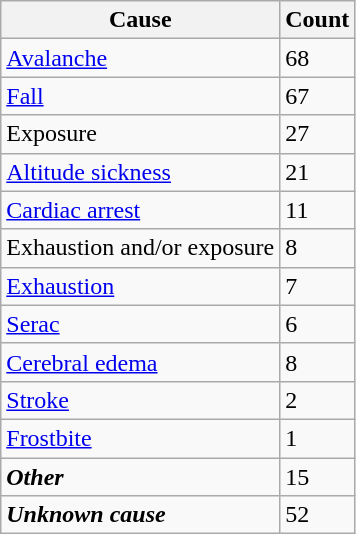<table class="wikitable sortable">
<tr>
<th>Cause</th>
<th>Count</th>
</tr>
<tr>
<td><a href='#'>Avalanche</a></td>
<td>68</td>
</tr>
<tr>
<td><a href='#'>Fall</a></td>
<td>67</td>
</tr>
<tr>
<td>Exposure</td>
<td>27</td>
</tr>
<tr>
<td><a href='#'>Altitude sickness</a></td>
<td>21</td>
</tr>
<tr>
<td><a href='#'>Cardiac arrest</a></td>
<td>11</td>
</tr>
<tr>
<td>Exhaustion and/or exposure</td>
<td>8</td>
</tr>
<tr>
<td><a href='#'>Exhaustion</a></td>
<td>7</td>
</tr>
<tr>
<td><a href='#'>Serac</a></td>
<td>6</td>
</tr>
<tr>
<td><a href='#'>Cerebral edema</a></td>
<td>8</td>
</tr>
<tr>
<td><a href='#'>Stroke</a></td>
<td>2</td>
</tr>
<tr>
<td><a href='#'>Frostbite</a></td>
<td>1</td>
</tr>
<tr>
<td><strong><em>Other</em></strong></td>
<td>15</td>
</tr>
<tr>
<td><strong><em>Unknown cause</em></strong></td>
<td>52</td>
</tr>
</table>
